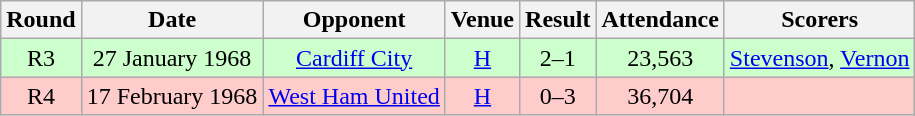<table class="wikitable" style="font-size:100%; text-align:center">
<tr>
<th>Round</th>
<th>Date</th>
<th>Opponent</th>
<th>Venue</th>
<th>Result</th>
<th>Attendance</th>
<th>Scorers</th>
</tr>
<tr style="background-color: #CCFFCC;">
<td>R3</td>
<td>27 January 1968</td>
<td><a href='#'>Cardiff City</a></td>
<td><a href='#'>H</a></td>
<td>2–1</td>
<td>23,563</td>
<td><a href='#'>Stevenson</a>, <a href='#'>Vernon</a></td>
</tr>
<tr style="background-color: #FFCCCC;">
<td>R4</td>
<td>17 February 1968</td>
<td><a href='#'>West Ham United</a></td>
<td><a href='#'>H</a></td>
<td>0–3</td>
<td>36,704</td>
<td></td>
</tr>
</table>
